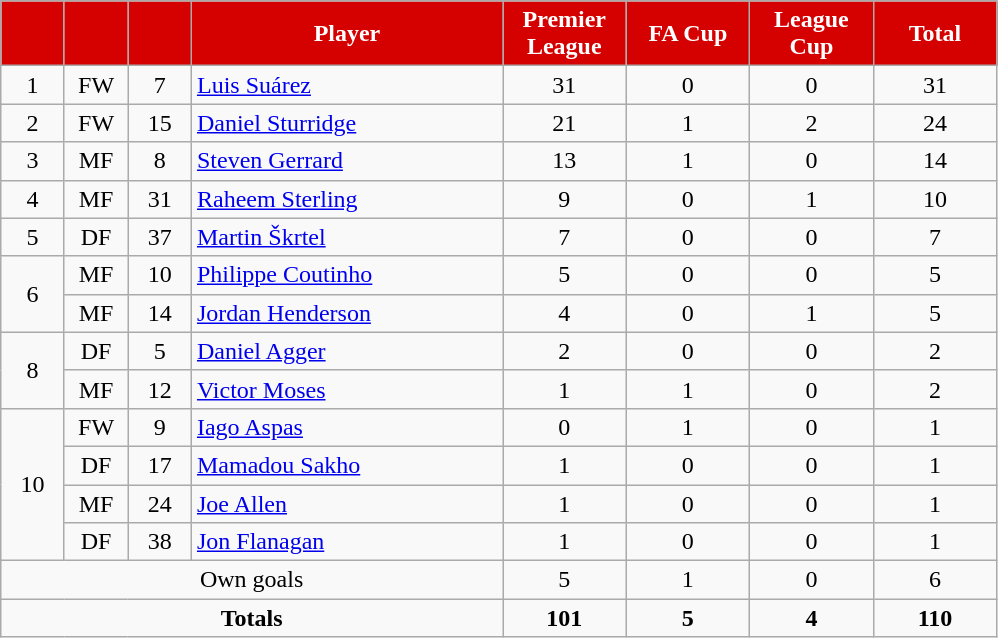<table class="wikitable" style="text-align: center;">
<tr>
<th style="background:#d50000; color:white; width:35px;"></th>
<th style="background:#d50000; color:white; width:35px;"></th>
<th style="background:#d50000; color:white; width:35px;"></th>
<th style="background:#d50000; color:white; width:200px;">Player</th>
<th style="background:#d50000; color:white; width:75px;">Premier League</th>
<th style="background:#d50000; color:white; width:75px;">FA Cup</th>
<th style="background:#d50000; color:white; width:75px;">League Cup</th>
<th style="background:#d50000; color:white; width:75px;">Total</th>
</tr>
<tr>
<td>1</td>
<td>FW</td>
<td>7</td>
<td align=left> <a href='#'>Luis Suárez</a></td>
<td>31</td>
<td>0</td>
<td>0</td>
<td>31</td>
</tr>
<tr>
<td>2</td>
<td>FW</td>
<td>15</td>
<td align=left> <a href='#'>Daniel Sturridge</a></td>
<td>21</td>
<td>1</td>
<td>2</td>
<td>24</td>
</tr>
<tr>
<td>3</td>
<td>MF</td>
<td>8</td>
<td align=left> <a href='#'>Steven Gerrard</a></td>
<td>13</td>
<td>1</td>
<td>0</td>
<td>14</td>
</tr>
<tr>
<td>4</td>
<td>MF</td>
<td>31</td>
<td align=left> <a href='#'>Raheem Sterling</a></td>
<td>9</td>
<td>0</td>
<td>1</td>
<td>10</td>
</tr>
<tr>
<td>5</td>
<td>DF</td>
<td>37</td>
<td align=left> <a href='#'>Martin Škrtel</a></td>
<td>7</td>
<td>0</td>
<td>0</td>
<td>7</td>
</tr>
<tr>
<td rowspan=2>6</td>
<td>MF</td>
<td>10</td>
<td align=left> <a href='#'>Philippe Coutinho</a></td>
<td>5</td>
<td>0</td>
<td>0</td>
<td>5</td>
</tr>
<tr>
<td>MF</td>
<td>14</td>
<td align=left> <a href='#'>Jordan Henderson</a></td>
<td>4</td>
<td>0</td>
<td>1</td>
<td>5</td>
</tr>
<tr>
<td rowspan=2>8</td>
<td>DF</td>
<td>5</td>
<td align=left> <a href='#'>Daniel Agger</a></td>
<td>2</td>
<td>0</td>
<td>0</td>
<td>2</td>
</tr>
<tr>
<td>MF</td>
<td>12</td>
<td align=left> <a href='#'>Victor Moses</a></td>
<td>1</td>
<td>1</td>
<td>0</td>
<td>2</td>
</tr>
<tr>
<td rowspan=4>10</td>
<td>FW</td>
<td>9</td>
<td align=left> <a href='#'>Iago Aspas</a></td>
<td>0</td>
<td>1</td>
<td>0</td>
<td>1</td>
</tr>
<tr>
<td>DF</td>
<td>17</td>
<td align=left> <a href='#'>Mamadou Sakho</a></td>
<td>1</td>
<td>0</td>
<td>0</td>
<td>1</td>
</tr>
<tr>
<td>MF</td>
<td>24</td>
<td align=left> <a href='#'>Joe Allen</a></td>
<td>1</td>
<td>0</td>
<td>0</td>
<td>1</td>
</tr>
<tr>
<td>DF</td>
<td>38</td>
<td align=left> <a href='#'>Jon Flanagan</a></td>
<td>1</td>
<td>0</td>
<td>0</td>
<td>1</td>
</tr>
<tr>
<td colspan="4">Own goals</td>
<td>5</td>
<td>1</td>
<td>0</td>
<td>6</td>
</tr>
<tr>
<td colspan="4"><strong>Totals</strong></td>
<td><strong>101</strong></td>
<td><strong>5</strong></td>
<td><strong>4</strong></td>
<td><strong>110</strong></td>
</tr>
</table>
